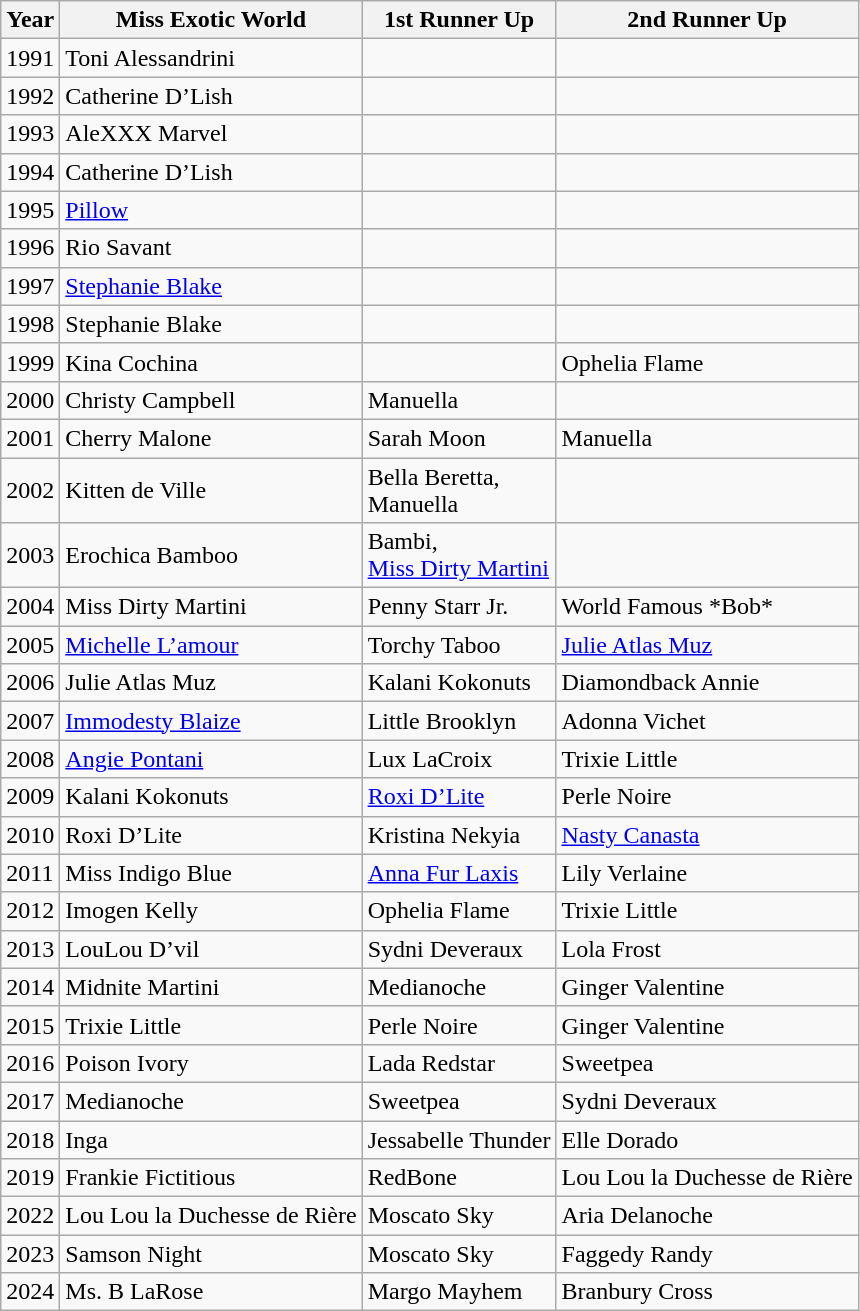<table class="wikitable">
<tr>
<th>Year</th>
<th>Miss Exotic World</th>
<th>1st Runner Up</th>
<th>2nd Runner Up</th>
</tr>
<tr>
<td>1991</td>
<td>Toni Alessandrini</td>
<td></td>
<td></td>
</tr>
<tr>
<td>1992</td>
<td>Catherine D’Lish</td>
<td></td>
<td></td>
</tr>
<tr>
<td>1993</td>
<td>AleXXX Marvel</td>
<td></td>
<td></td>
</tr>
<tr>
<td>1994</td>
<td>Catherine D’Lish</td>
<td></td>
<td></td>
</tr>
<tr>
<td>1995</td>
<td><a href='#'>Pillow</a></td>
<td></td>
<td></td>
</tr>
<tr>
<td>1996</td>
<td>Rio Savant</td>
<td></td>
<td></td>
</tr>
<tr>
<td>1997</td>
<td><a href='#'>Stephanie Blake</a></td>
<td></td>
<td></td>
</tr>
<tr>
<td>1998</td>
<td>Stephanie Blake</td>
<td></td>
<td></td>
</tr>
<tr>
<td>1999</td>
<td>Kina Cochina</td>
<td></td>
<td>Ophelia Flame</td>
</tr>
<tr>
<td>2000</td>
<td>Christy Campbell</td>
<td>Manuella</td>
<td></td>
</tr>
<tr>
<td>2001</td>
<td>Cherry Malone</td>
<td>Sarah Moon</td>
<td>Manuella</td>
</tr>
<tr>
<td>2002</td>
<td>Kitten de Ville</td>
<td>Bella Beretta,<br>Manuella</td>
<td></td>
</tr>
<tr>
<td>2003</td>
<td>Erochica Bamboo</td>
<td>Bambi,<br><a href='#'>Miss Dirty Martini</a></td>
<td></td>
</tr>
<tr>
<td>2004</td>
<td>Miss Dirty Martini</td>
<td>Penny Starr Jr.</td>
<td>World Famous *Bob*</td>
</tr>
<tr>
<td>2005</td>
<td><a href='#'>Michelle L’amour</a></td>
<td>Torchy Taboo</td>
<td><a href='#'>Julie Atlas Muz</a></td>
</tr>
<tr>
<td>2006</td>
<td>Julie Atlas Muz</td>
<td>Kalani Kokonuts</td>
<td>Diamondback Annie</td>
</tr>
<tr>
<td>2007</td>
<td><a href='#'>Immodesty Blaize</a></td>
<td>Little Brooklyn</td>
<td>Adonna Vichet</td>
</tr>
<tr>
<td>2008</td>
<td><a href='#'>Angie Pontani</a></td>
<td>Lux LaCroix</td>
<td>Trixie Little</td>
</tr>
<tr>
<td>2009</td>
<td>Kalani Kokonuts</td>
<td><a href='#'>Roxi D’Lite</a></td>
<td>Perle Noire</td>
</tr>
<tr>
<td>2010</td>
<td>Roxi D’Lite</td>
<td>Kristina Nekyia</td>
<td><a href='#'>Nasty Canasta</a></td>
</tr>
<tr>
<td>2011</td>
<td>Miss Indigo Blue</td>
<td><a href='#'>Anna Fur Laxis</a></td>
<td>Lily Verlaine</td>
</tr>
<tr>
<td>2012</td>
<td>Imogen Kelly</td>
<td>Ophelia Flame</td>
<td>Trixie Little</td>
</tr>
<tr>
<td>2013</td>
<td>LouLou D’vil</td>
<td>Sydni Deveraux</td>
<td>Lola Frost</td>
</tr>
<tr>
<td>2014</td>
<td>Midnite Martini</td>
<td>Medianoche</td>
<td>Ginger Valentine</td>
</tr>
<tr>
<td>2015</td>
<td>Trixie Little</td>
<td>Perle Noire</td>
<td>Ginger Valentine</td>
</tr>
<tr>
<td>2016</td>
<td>Poison Ivory</td>
<td>Lada Redstar</td>
<td>Sweetpea</td>
</tr>
<tr>
<td>2017</td>
<td>Medianoche</td>
<td>Sweetpea</td>
<td>Sydni Deveraux</td>
</tr>
<tr>
<td>2018</td>
<td>Inga</td>
<td>Jessabelle Thunder</td>
<td>Elle Dorado</td>
</tr>
<tr>
<td>2019</td>
<td>Frankie Fictitious</td>
<td>RedBone</td>
<td>Lou Lou la Duchesse de Rière</td>
</tr>
<tr>
<td>2022</td>
<td>Lou Lou la Duchesse de Rière</td>
<td>Moscato Sky</td>
<td>Aria Delanoche</td>
</tr>
<tr>
<td>2023</td>
<td>Samson Night</td>
<td>Moscato Sky</td>
<td>Faggedy Randy</td>
</tr>
<tr>
<td>2024</td>
<td>Ms. B LaRose</td>
<td>Margo Mayhem</td>
<td>Branbury Cross</td>
</tr>
</table>
